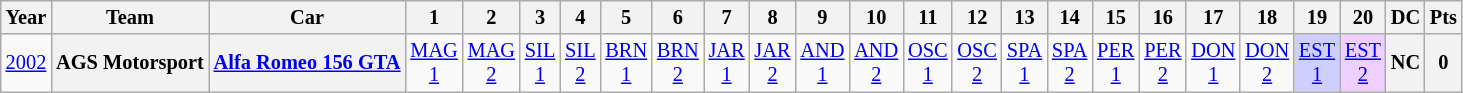<table class="wikitable" style="text-align:center; font-size:85%">
<tr>
<th>Year</th>
<th>Team</th>
<th>Car</th>
<th>1</th>
<th>2</th>
<th>3</th>
<th>4</th>
<th>5</th>
<th>6</th>
<th>7</th>
<th>8</th>
<th>9</th>
<th>10</th>
<th>11</th>
<th>12</th>
<th>13</th>
<th>14</th>
<th>15</th>
<th>16</th>
<th>17</th>
<th>18</th>
<th>19</th>
<th>20</th>
<th>DC</th>
<th>Pts</th>
</tr>
<tr>
<td><a href='#'>2002</a></td>
<th>AGS Motorsport</th>
<th><a href='#'>Alfa Romeo 156 GTA</a></th>
<td><a href='#'>MAG<br>1</a></td>
<td><a href='#'>MAG<br>2</a></td>
<td><a href='#'>SIL<br>1</a></td>
<td><a href='#'>SIL<br>2</a></td>
<td><a href='#'>BRN<br>1</a></td>
<td><a href='#'>BRN<br>2</a></td>
<td><a href='#'>JAR<br>1</a></td>
<td><a href='#'>JAR<br>2</a></td>
<td><a href='#'>AND<br>1</a></td>
<td><a href='#'>AND<br>2</a></td>
<td><a href='#'>OSC<br>1</a></td>
<td><a href='#'>OSC<br>2</a></td>
<td><a href='#'>SPA<br>1</a></td>
<td><a href='#'>SPA<br>2</a></td>
<td><a href='#'>PER<br>1</a></td>
<td><a href='#'>PER<br>2</a></td>
<td><a href='#'>DON<br>1</a></td>
<td><a href='#'>DON<br>2</a></td>
<td style="background:#CFCFFF;"><a href='#'>EST<br>1</a><br></td>
<td style="background:#EFCFFF;"><a href='#'>EST<br>2</a><br></td>
<th>NC</th>
<th>0</th>
</tr>
</table>
